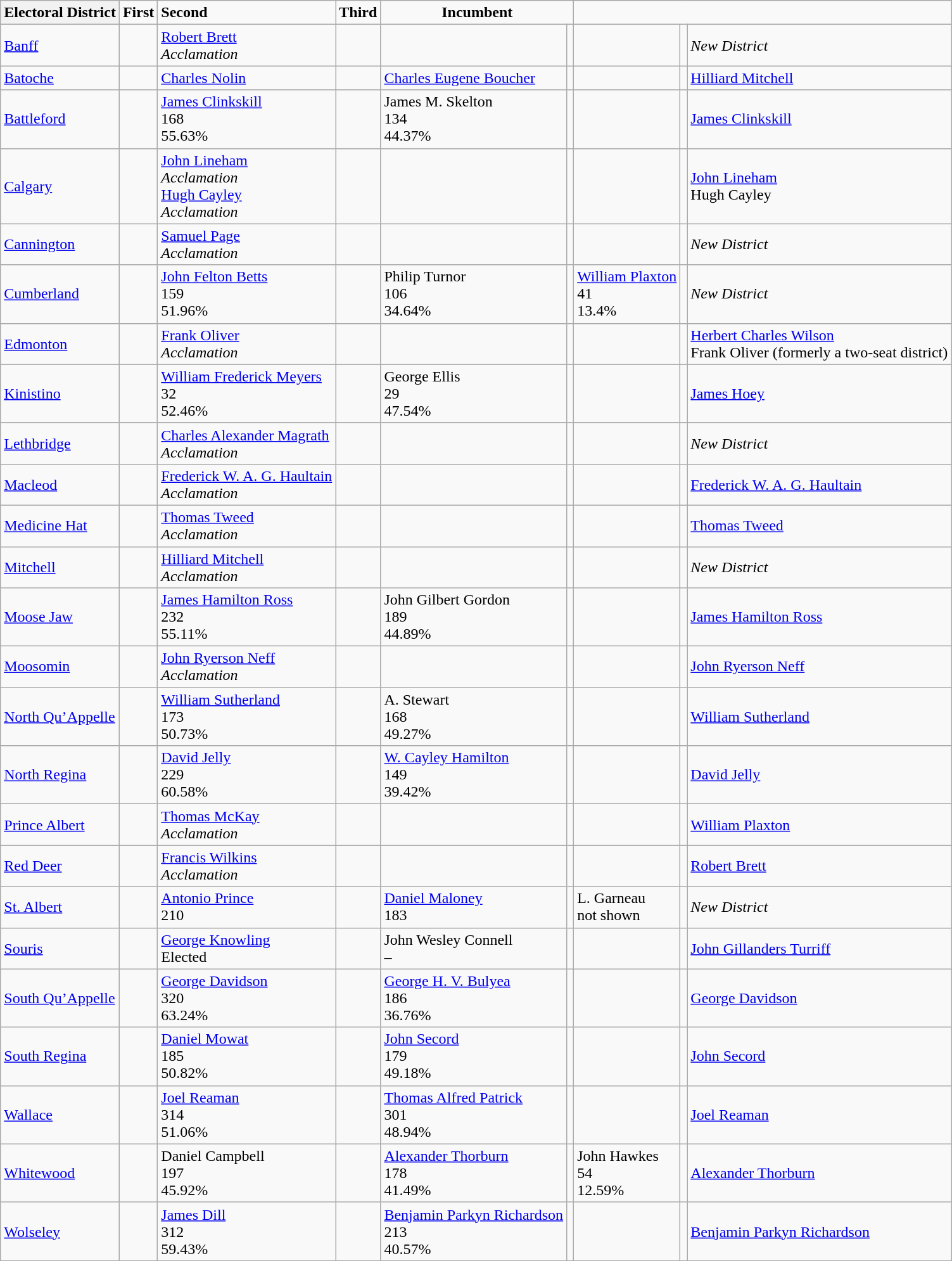<table class="wikitable">
<tr>
<th>Electoral District</th>
<td><strong>First</strong></td>
<td><strong>Second</strong></td>
<td><strong>Third</strong></td>
<td colspan="2" style="text-align: center;"><strong>Incumbent</strong></td>
</tr>
<tr>
<td><a href='#'>Banff</a></td>
<td></td>
<td><a href='#'>Robert Brett</a><br><em>Acclamation</em></td>
<td></td>
<td></td>
<td></td>
<td></td>
<td></td>
<td><em>New District</em></td>
</tr>
<tr>
<td><a href='#'>Batoche</a></td>
<td></td>
<td><a href='#'>Charles Nolin</a></td>
<td></td>
<td><a href='#'>Charles Eugene Boucher</a></td>
<td></td>
<td></td>
<td></td>
<td><a href='#'>Hilliard Mitchell</a></td>
</tr>
<tr>
<td><a href='#'>Battleford</a></td>
<td></td>
<td><a href='#'>James Clinkskill</a><br>168<br>55.63%</td>
<td></td>
<td>James M. Skelton<br>134<br>44.37%</td>
<td></td>
<td></td>
<td></td>
<td><a href='#'>James Clinkskill</a></td>
</tr>
<tr>
<td><a href='#'>Calgary</a></td>
<td></td>
<td><a href='#'>John Lineham</a><br><em>Acclamation</em><br><a href='#'>Hugh Cayley</a><br><em>Acclamation</em></td>
<td></td>
<td></td>
<td></td>
<td></td>
<td></td>
<td><a href='#'>John Lineham</a><br>Hugh Cayley</td>
</tr>
<tr>
<td><a href='#'>Cannington</a></td>
<td></td>
<td><a href='#'>Samuel Page</a><br><em>Acclamation</em></td>
<td></td>
<td></td>
<td></td>
<td></td>
<td></td>
<td><em>New District</em></td>
</tr>
<tr>
<td><a href='#'>Cumberland</a></td>
<td></td>
<td><a href='#'>John Felton Betts</a><br>159<br>51.96%</td>
<td></td>
<td>Philip Turnor<br>106<br>34.64%</td>
<td></td>
<td><a href='#'>William Plaxton</a><br>41<br>13.4%</td>
<td></td>
<td><em>New District</em></td>
</tr>
<tr>
<td><a href='#'>Edmonton</a></td>
<td></td>
<td><a href='#'>Frank Oliver</a><br><em>Acclamation</em></td>
<td></td>
<td></td>
<td></td>
<td></td>
<td></td>
<td><a href='#'>Herbert Charles Wilson</a><br>Frank Oliver
(formerly a two-seat district)</td>
</tr>
<tr>
<td><a href='#'>Kinistino</a></td>
<td></td>
<td><a href='#'>William Frederick Meyers</a><br>32<br>52.46%</td>
<td></td>
<td>George Ellis<br>29<br>47.54%</td>
<td></td>
<td></td>
<td></td>
<td><a href='#'>James Hoey</a></td>
</tr>
<tr>
<td><a href='#'>Lethbridge</a></td>
<td></td>
<td><a href='#'>Charles Alexander Magrath</a><br><em>Acclamation</em></td>
<td></td>
<td></td>
<td></td>
<td></td>
<td></td>
<td><em>New District</em></td>
</tr>
<tr>
<td><a href='#'>Macleod</a></td>
<td></td>
<td><a href='#'>Frederick W. A. G. Haultain</a><br><em>Acclamation</em></td>
<td></td>
<td></td>
<td></td>
<td></td>
<td></td>
<td><a href='#'>Frederick W. A. G. Haultain</a></td>
</tr>
<tr>
<td><a href='#'>Medicine Hat</a></td>
<td></td>
<td><a href='#'>Thomas Tweed</a><br><em>Acclamation</em></td>
<td></td>
<td></td>
<td></td>
<td></td>
<td></td>
<td><a href='#'>Thomas Tweed</a></td>
</tr>
<tr>
<td><a href='#'>Mitchell</a></td>
<td></td>
<td><a href='#'>Hilliard Mitchell</a><br><em>Acclamation</em></td>
<td></td>
<td></td>
<td></td>
<td></td>
<td></td>
<td><em>New District</em></td>
</tr>
<tr>
<td><a href='#'>Moose Jaw</a></td>
<td></td>
<td><a href='#'>James Hamilton Ross</a><br>232<br>55.11%</td>
<td></td>
<td>John Gilbert Gordon<br>189<br>44.89%</td>
<td></td>
<td></td>
<td></td>
<td><a href='#'>James Hamilton Ross</a></td>
</tr>
<tr>
<td><a href='#'>Moosomin</a></td>
<td></td>
<td><a href='#'>John Ryerson Neff</a><br><em>Acclamation</em></td>
<td></td>
<td></td>
<td></td>
<td></td>
<td></td>
<td><a href='#'>John Ryerson Neff</a></td>
</tr>
<tr>
<td><a href='#'>North Qu’Appelle</a></td>
<td></td>
<td><a href='#'>William Sutherland</a><br>173<br>50.73%</td>
<td></td>
<td>A. Stewart<br>168<br>49.27%</td>
<td></td>
<td></td>
<td></td>
<td><a href='#'>William Sutherland</a></td>
</tr>
<tr>
<td><a href='#'>North Regina</a></td>
<td></td>
<td><a href='#'>David Jelly</a><br>229<br>60.58%</td>
<td></td>
<td><a href='#'>W. Cayley Hamilton</a><br>149<br>39.42%</td>
<td></td>
<td></td>
<td></td>
<td><a href='#'>David Jelly</a></td>
</tr>
<tr>
<td><a href='#'>Prince Albert</a></td>
<td></td>
<td><a href='#'>Thomas McKay</a><br><em>Acclamation</em></td>
<td></td>
<td></td>
<td></td>
<td></td>
<td></td>
<td><a href='#'>William Plaxton</a></td>
</tr>
<tr>
<td><a href='#'>Red Deer</a></td>
<td></td>
<td><a href='#'>Francis Wilkins</a><br><em>Acclamation</em></td>
<td></td>
<td></td>
<td></td>
<td></td>
<td></td>
<td><a href='#'>Robert Brett</a></td>
</tr>
<tr>
<td><a href='#'>St. Albert</a></td>
<td></td>
<td><a href='#'>Antonio Prince</a><br>210</td>
<td></td>
<td><a href='#'>Daniel Maloney</a><br>183</td>
<td></td>
<td>L. Garneau<br>not shown</td>
<td></td>
<td><em>New District</em></td>
</tr>
<tr>
<td><a href='#'>Souris</a></td>
<td></td>
<td><a href='#'>George Knowling</a><br>Elected</td>
<td></td>
<td>John Wesley Connell<br>–</td>
<td></td>
<td></td>
<td></td>
<td><a href='#'>John Gillanders Turriff</a></td>
</tr>
<tr>
<td><a href='#'>South Qu’Appelle</a></td>
<td></td>
<td><a href='#'>George Davidson</a><br>320<br>63.24%</td>
<td></td>
<td><a href='#'>George H. V. Bulyea</a><br>186<br>36.76%</td>
<td></td>
<td></td>
<td></td>
<td><a href='#'>George Davidson</a></td>
</tr>
<tr>
<td><a href='#'>South Regina</a></td>
<td></td>
<td><a href='#'>Daniel Mowat</a><br>185<br>50.82%</td>
<td></td>
<td><a href='#'>John Secord</a><br>179<br>49.18%</td>
<td></td>
<td></td>
<td></td>
<td><a href='#'>John Secord</a></td>
</tr>
<tr>
<td><a href='#'>Wallace</a></td>
<td></td>
<td><a href='#'>Joel Reaman</a><br>314<br>51.06%</td>
<td></td>
<td><a href='#'>Thomas Alfred Patrick</a><br>301<br>48.94%</td>
<td></td>
<td></td>
<td></td>
<td><a href='#'>Joel Reaman</a></td>
</tr>
<tr>
<td><a href='#'>Whitewood</a></td>
<td></td>
<td>Daniel Campbell<br>197<br>45.92%</td>
<td></td>
<td><a href='#'>Alexander Thorburn</a><br>178<br>41.49%</td>
<td></td>
<td>John Hawkes<br>54<br>12.59%</td>
<td></td>
<td><a href='#'>Alexander Thorburn</a></td>
</tr>
<tr>
<td><a href='#'>Wolseley</a></td>
<td></td>
<td><a href='#'>James Dill</a><br>312<br>59.43%</td>
<td></td>
<td><a href='#'>Benjamin Parkyn Richardson</a><br>213<br>40.57%</td>
<td></td>
<td></td>
<td></td>
<td><a href='#'>Benjamin Parkyn Richardson</a></td>
</tr>
<tr>
</tr>
</table>
